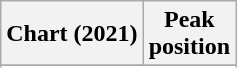<table class="wikitable sortable plainrowheaders" style="text-align:center">
<tr>
<th scope="col">Chart (2021)</th>
<th scope="col">Peak<br>position</th>
</tr>
<tr>
</tr>
<tr>
</tr>
<tr>
</tr>
<tr>
</tr>
<tr>
</tr>
<tr>
</tr>
<tr>
</tr>
<tr>
</tr>
<tr>
</tr>
<tr>
</tr>
<tr>
</tr>
<tr>
</tr>
<tr>
</tr>
</table>
